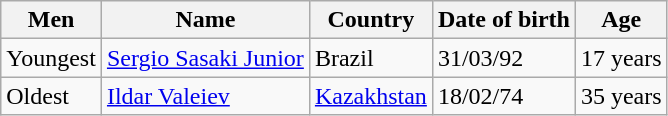<table class="wikitable">
<tr>
<th>Men</th>
<th>Name</th>
<th>Country</th>
<th>Date of birth</th>
<th>Age</th>
</tr>
<tr>
<td>Youngest</td>
<td><a href='#'>Sergio Sasaki Junior</a></td>
<td>Brazil </td>
<td>31/03/92</td>
<td>17 years</td>
</tr>
<tr>
<td>Oldest</td>
<td><a href='#'>Ildar Valeiev</a></td>
<td><a href='#'>Kazakhstan</a> </td>
<td>18/02/74</td>
<td>35 years</td>
</tr>
</table>
